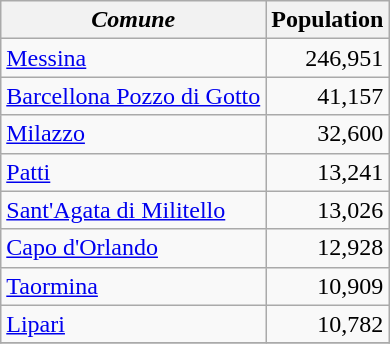<table class="wikitable">
<tr>
<th><em>Comune</em></th>
<th>Population</th>
</tr>
<tr>
<td><a href='#'>Messina</a></td>
<td align="right">246,951</td>
</tr>
<tr>
<td><a href='#'>Barcellona Pozzo di Gotto</a></td>
<td align="right">41,157</td>
</tr>
<tr>
<td><a href='#'>Milazzo</a></td>
<td align="right">32,600</td>
</tr>
<tr>
<td><a href='#'>Patti</a></td>
<td align="right">13,241</td>
</tr>
<tr>
<td><a href='#'>Sant'Agata di Militello</a></td>
<td align="right">13,026</td>
</tr>
<tr>
<td><a href='#'>Capo d'Orlando</a></td>
<td align="right">12,928</td>
</tr>
<tr>
<td><a href='#'>Taormina</a></td>
<td align="right">10,909</td>
</tr>
<tr>
<td><a href='#'>Lipari</a></td>
<td align="right">10,782</td>
</tr>
<tr>
</tr>
</table>
